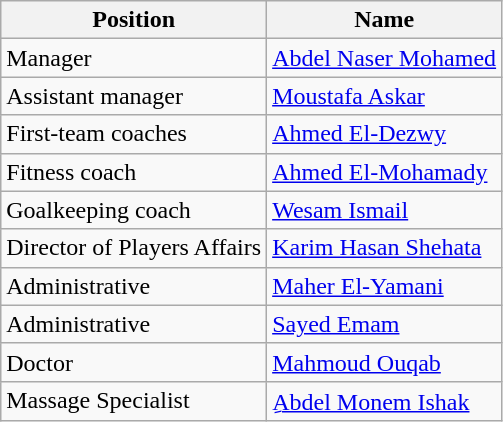<table class="wikitable">
<tr>
<th>Position</th>
<th>Name</th>
</tr>
<tr>
<td>Manager</td>
<td> <a href='#'>Abdel Naser Mohamed</a></td>
</tr>
<tr>
<td>Assistant manager</td>
<td> <a href='#'>Moustafa Askar</a></td>
</tr>
<tr>
<td>First-team coaches</td>
<td> <a href='#'>Ahmed El-Dezwy</a></td>
</tr>
<tr>
<td>Fitness coach</td>
<td> <a href='#'>Ahmed El-Mohamady</a></td>
</tr>
<tr>
<td>Goalkeeping coach</td>
<td> <a href='#'>Wesam Ismail</a></td>
</tr>
<tr>
<td>Director of Players Affairs</td>
<td> <a href='#'>Karim Hasan Shehata</a></td>
</tr>
<tr>
<td>Administrative</td>
<td> <a href='#'>Maher El-Yamani</a></td>
</tr>
<tr>
<td>Administrative</td>
<td> <a href='#'>Sayed Emam</a></td>
</tr>
<tr>
<td>Doctor</td>
<td> <a href='#'>Mahmoud Ouqab</a></td>
</tr>
<tr>
<td>Massage Specialist</td>
<td> <a href='#'>ِAbdel Monem Ishak</a></td>
</tr>
</table>
